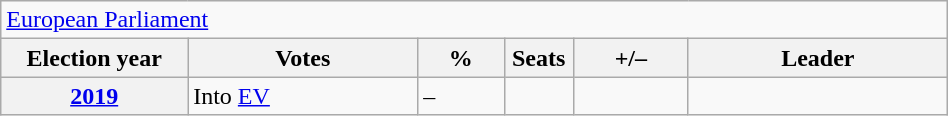<table class=wikitable style="width:50%; border:1px #AAAAFF solid">
<tr>
<td colspan=6><a href='#'>European Parliament</a></td>
</tr>
<tr>
<th width=13%>Election year</th>
<th width=16%>Votes</th>
<th width=6%>%</th>
<th width=1%>Seats</th>
<th width=8%>+/–</th>
<th width=18%>Leader</th>
</tr>
<tr>
<th><a href='#'>2019</a></th>
<td>Into <a href='#'>EV</a></td>
<td>–</td>
<td></td>
<td></td>
<td></td>
</tr>
</table>
